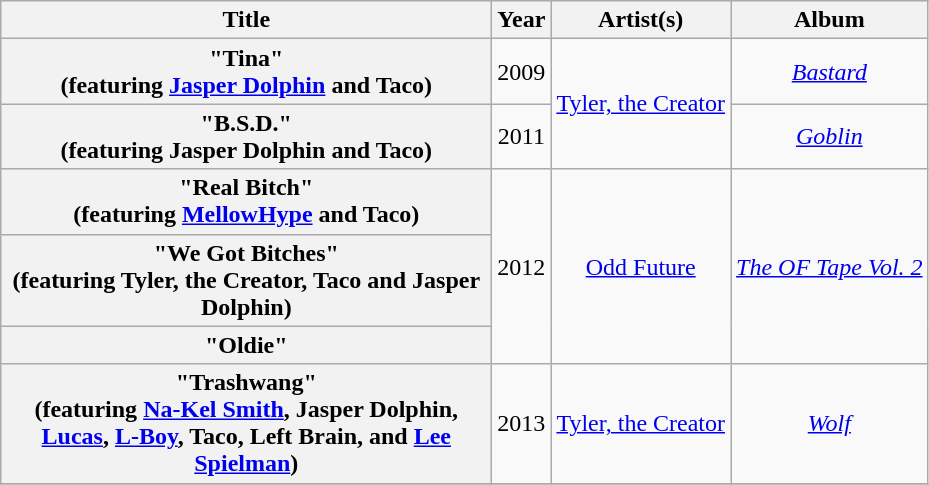<table class="wikitable plainrowheaders" style="text-align:center;">
<tr>
<th scope="col" style="width:20em;">Title</th>
<th scope="col">Year</th>
<th scope="col">Artist(s)</th>
<th scope="col">Album</th>
</tr>
<tr>
<th scope="row">"Tina"<br><span>(featuring <a href='#'>Jasper Dolphin</a> and Taco)</span></th>
<td>2009</td>
<td rowspan="2"><a href='#'>Tyler, the Creator</a></td>
<td><em><a href='#'>Bastard</a></em></td>
</tr>
<tr>
<th scope="row">"B.S.D."<br><span>(featuring Jasper Dolphin and Taco)</span></th>
<td>2011</td>
<td><em><a href='#'>Goblin</a></em></td>
</tr>
<tr>
<th scope="row">"Real Bitch"<br><span>(featuring <a href='#'>MellowHype</a> and Taco)</span></th>
<td rowspan="3">2012</td>
<td rowspan="3"><a href='#'>Odd Future</a></td>
<td rowspan="3"><em><a href='#'>The OF Tape Vol. 2</a></em></td>
</tr>
<tr>
<th scope="row">"We Got Bitches"<br><span>(featuring Tyler, the Creator, Taco and Jasper Dolphin)</span></th>
</tr>
<tr>
<th scope="row">"Oldie"</th>
</tr>
<tr>
<th scope="row">"Trashwang"<br><span>(featuring <a href='#'>Na-Kel Smith</a>, Jasper Dolphin, <a href='#'>Lucas</a>, <a href='#'>L-Boy</a>, Taco, Left Brain, and <a href='#'>Lee Spielman</a>)</span></th>
<td>2013</td>
<td><a href='#'>Tyler, the Creator</a></td>
<td><em><a href='#'>Wolf</a></em></td>
</tr>
<tr>
</tr>
</table>
